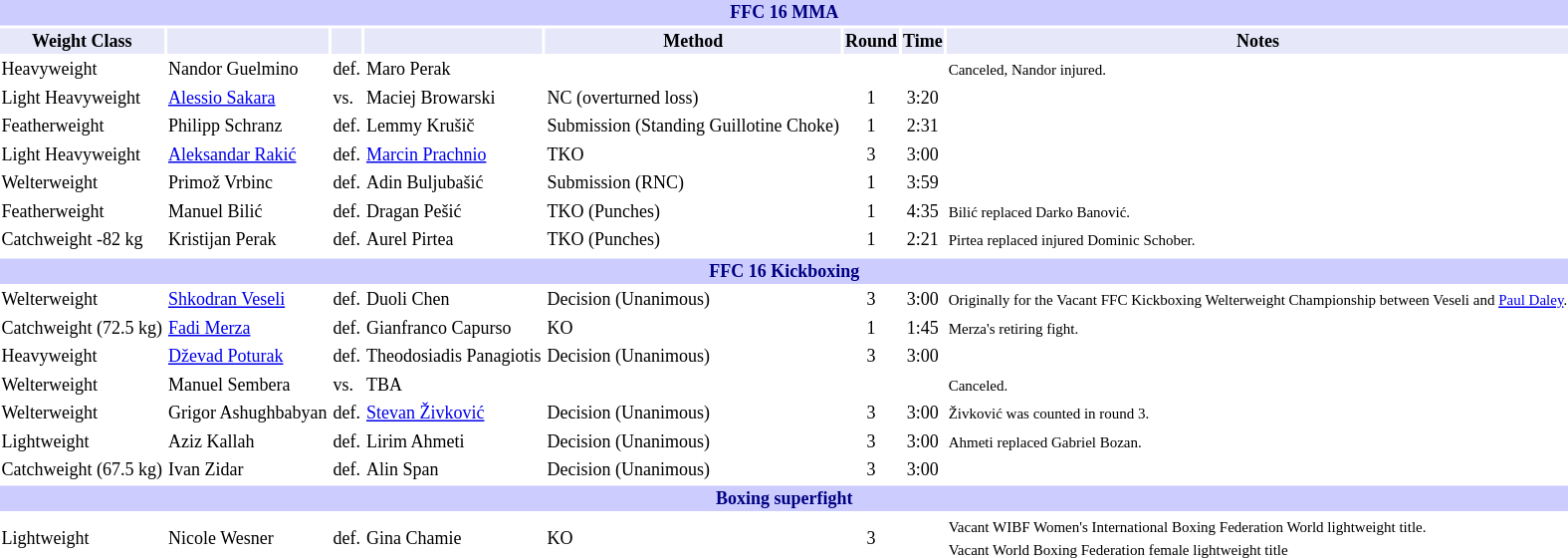<table class="toccolours" style="font-size: 75%;">
<tr>
<th colspan="8" style="background-color: #ccf; color: #000080; text-align: center;"><strong>FFC 16 MMA</strong></th>
</tr>
<tr>
<th colspan="1" style="background-color: #E6E8FA; color: #000000; text-align: center;">Weight Class</th>
<th colspan="1" style="background-color: #E6E8FA; color: #000000; text-align: center;"></th>
<th colspan="1" style="background-color: #E6E8FA; color: #000000; text-align: center;"></th>
<th colspan="1" style="background-color: #E6E8FA; color: #000000; text-align: center;"></th>
<th colspan="1" style="background-color: #E6E8FA; color: #000000; text-align: center;">Method</th>
<th colspan="1" style="background-color: #E6E8FA; color: #000000; text-align: center;">Round</th>
<th colspan="1" style="background-color: #E6E8FA; color: #000000; text-align: center;">Time</th>
<th colspan="1" style="background-color: #E6E8FA; color: #000000; text-align: center;">Notes</th>
</tr>
<tr>
<td>Heavyweight</td>
<td>Nandor Guelmino</td>
<td>def.</td>
<td>Maro Perak</td>
<td></td>
<td align=center></td>
<td align=center></td>
<td><small>Canceled, Nandor injured.</small></td>
</tr>
<tr>
<td>Light Heavyweight</td>
<td><a href='#'>Alessio Sakara</a></td>
<td>vs.</td>
<td>Maciej Browarski</td>
<td>NC (overturned loss)</td>
<td align=center>1</td>
<td align=center>3:20</td>
<td><small></small></td>
</tr>
<tr>
<td>Featherweight</td>
<td>Philipp Schranz</td>
<td>def.</td>
<td>Lemmy Krušič</td>
<td>Submission (Standing Guillotine Choke)</td>
<td align=center>1</td>
<td align=center>2:31</td>
<td><small></small></td>
</tr>
<tr>
<td>Light Heavyweight</td>
<td><a href='#'>Aleksandar Rakić</a></td>
<td>def.</td>
<td><a href='#'>Marcin Prachnio</a></td>
<td>TKO</td>
<td align=center>3</td>
<td align=center>3:00</td>
<td><small></small></td>
</tr>
<tr>
<td>Welterweight</td>
<td>Primož Vrbinc</td>
<td>def.</td>
<td>Adin Buljubašić</td>
<td>Submission (RNC)</td>
<td align=center>1</td>
<td align=center>3:59</td>
<td><small></small></td>
</tr>
<tr>
<td>Featherweight</td>
<td>Manuel Bilić</td>
<td>def.</td>
<td>Dragan Pešić</td>
<td>TKO (Punches)</td>
<td align=center>1</td>
<td align=center>4:35</td>
<td><small>Bilić replaced Darko Banović.</small></td>
</tr>
<tr>
<td>Catchweight -82 kg</td>
<td>Kristijan Perak</td>
<td>def.</td>
<td>Aurel Pirtea</td>
<td>TKO (Punches)</td>
<td align=center>1</td>
<td align=center>2:21</td>
<td><small>Pirtea replaced injured Dominic Schober.</small></td>
</tr>
<tr>
</tr>
<tr>
<th colspan="8" style="background-color: #ccf; color: #000080; text-align: center;"><strong>FFC 16 Kickboxing</strong></th>
</tr>
<tr>
<td>Welterweight</td>
<td><a href='#'>Shkodran Veseli</a></td>
<td>def.</td>
<td>Duoli Chen</td>
<td>Decision (Unanimous)</td>
<td align=center>3</td>
<td align=center>3:00</td>
<td><small>Originally for the Vacant FFC Kickboxing Welterweight Championship between Veseli and <a href='#'>Paul Daley</a>.</small></td>
</tr>
<tr>
<td>Catchweight (72.5 kg)</td>
<td><a href='#'>Fadi Merza</a></td>
<td>def.</td>
<td>Gianfranco Capurso</td>
<td>KO</td>
<td align=center>1</td>
<td align=center>1:45</td>
<td><small>Merza's retiring fight.</small></td>
</tr>
<tr>
<td>Heavyweight</td>
<td><a href='#'>Dževad Poturak</a></td>
<td>def.</td>
<td>Theodosiadis Panagiotis</td>
<td>Decision (Unanimous)</td>
<td align=center>3</td>
<td align=center>3:00</td>
<td><small></small></td>
</tr>
<tr>
<td>Welterweight</td>
<td>Manuel Sembera</td>
<td>vs.</td>
<td>TBA</td>
<td></td>
<td align=center></td>
<td align=center></td>
<td><small>Canceled.</small></td>
</tr>
<tr>
<td>Welterweight</td>
<td>Grigor Ashughbabyan</td>
<td>def.</td>
<td><a href='#'>Stevan Živković</a></td>
<td>Decision (Unanimous)</td>
<td align=center>3</td>
<td align=center>3:00</td>
<td><small>Živković was counted in round 3.</small></td>
</tr>
<tr>
<td>Lightweight</td>
<td>Aziz Kallah</td>
<td>def.</td>
<td>Lirim Ahmeti</td>
<td>Decision (Unanimous)</td>
<td align=center>3</td>
<td align=center>3:00</td>
<td><small>Ahmeti replaced Gabriel Bozan.</small></td>
</tr>
<tr>
<td>Catchweight (67.5 kg)</td>
<td>Ivan Zidar</td>
<td>def.</td>
<td>Alin Span</td>
<td>Decision (Unanimous)</td>
<td align=center>3</td>
<td align=center>3:00</td>
<td><small></small></td>
</tr>
<tr>
<th colspan="8" style="background-color: #ccf; color: #000080; text-align: center;"><strong>Boxing superfight</strong></th>
</tr>
<tr>
<td>Lightweight</td>
<td>Nicole Wesner</td>
<td>def.</td>
<td>Gina Chamie</td>
<td>KO</td>
<td align=center>3</td>
<td align=center></td>
<td><small>Vacant WIBF Women's International Boxing Federation World lightweight title.<br>Vacant World Boxing Federation female lightweight title</small></td>
</tr>
<tr>
</tr>
</table>
